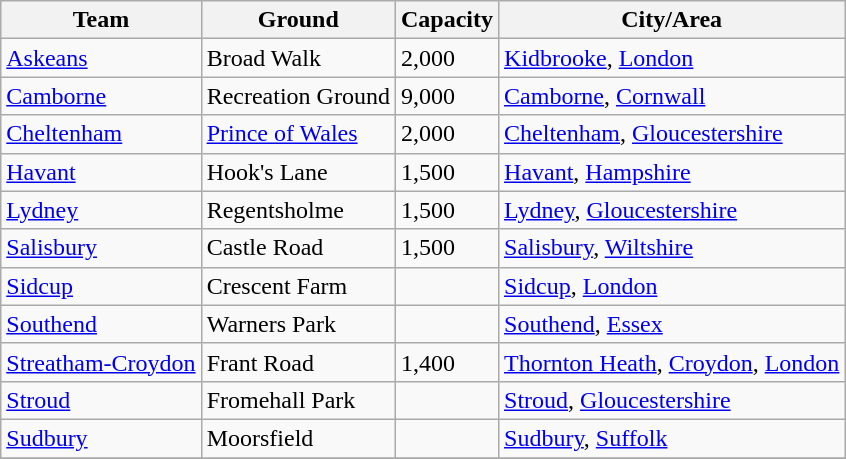<table class="wikitable sortable">
<tr>
<th>Team</th>
<th>Ground</th>
<th>Capacity</th>
<th>City/Area</th>
</tr>
<tr>
<td><a href='#'>Askeans</a></td>
<td>Broad Walk</td>
<td>2,000</td>
<td><a href='#'>Kidbrooke</a>, <a href='#'>London</a></td>
</tr>
<tr>
<td><a href='#'>Camborne</a></td>
<td>Recreation Ground</td>
<td>9,000</td>
<td><a href='#'>Camborne</a>, <a href='#'>Cornwall</a></td>
</tr>
<tr>
<td><a href='#'>Cheltenham</a></td>
<td><a href='#'>Prince of Wales</a></td>
<td>2,000</td>
<td><a href='#'>Cheltenham</a>, <a href='#'>Gloucestershire</a></td>
</tr>
<tr>
<td><a href='#'>Havant</a></td>
<td>Hook's Lane</td>
<td>1,500</td>
<td><a href='#'>Havant</a>, <a href='#'>Hampshire</a></td>
</tr>
<tr>
<td><a href='#'>Lydney</a></td>
<td>Regentsholme</td>
<td>1,500</td>
<td><a href='#'>Lydney</a>, <a href='#'>Gloucestershire</a></td>
</tr>
<tr>
<td><a href='#'>Salisbury</a></td>
<td>Castle Road</td>
<td>1,500</td>
<td><a href='#'>Salisbury</a>, <a href='#'>Wiltshire</a></td>
</tr>
<tr>
<td><a href='#'>Sidcup</a></td>
<td>Crescent Farm</td>
<td></td>
<td><a href='#'>Sidcup</a>, <a href='#'>London</a></td>
</tr>
<tr>
<td><a href='#'>Southend</a></td>
<td>Warners Park</td>
<td></td>
<td><a href='#'>Southend</a>, <a href='#'>Essex</a></td>
</tr>
<tr>
<td><a href='#'>Streatham-Croydon</a></td>
<td>Frant Road</td>
<td>1,400</td>
<td><a href='#'>Thornton Heath</a>, <a href='#'>Croydon</a>, <a href='#'>London</a></td>
</tr>
<tr>
<td><a href='#'>Stroud</a></td>
<td>Fromehall Park</td>
<td></td>
<td><a href='#'>Stroud</a>, <a href='#'>Gloucestershire</a></td>
</tr>
<tr>
<td><a href='#'>Sudbury</a></td>
<td>Moorsfield</td>
<td></td>
<td><a href='#'>Sudbury</a>, <a href='#'>Suffolk</a></td>
</tr>
<tr>
</tr>
</table>
